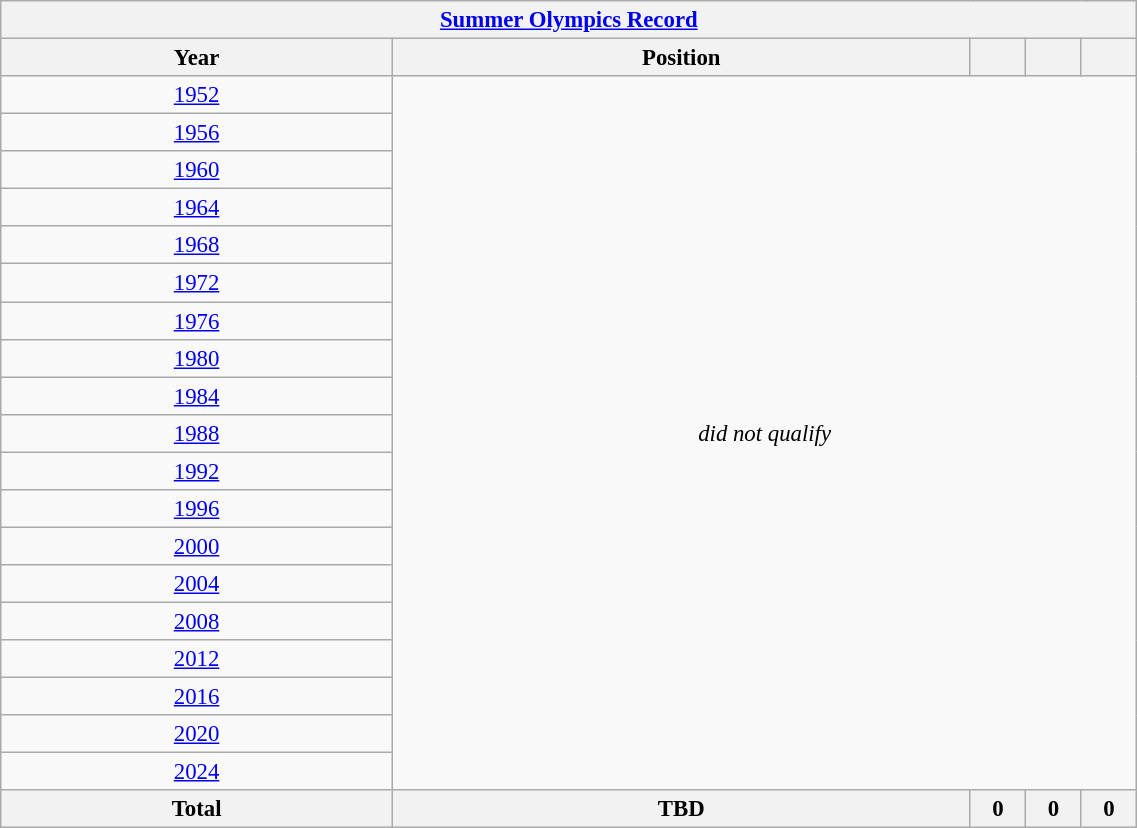<table class="wikitable collapsible autocollapse"  style="text-align:center; font-size:95%; width:60%;">
<tr>
<th colspan=5><a href='#'>Summer Olympics Record</a></th>
</tr>
<tr>
<th>Year</th>
<th>Position</th>
<th width=30></th>
<th width=30></th>
<th width=30></th>
</tr>
<tr>
<td> <a href='#'>1952</a></td>
<td colspan="20" rowspan="19" style="text-align:center;"><em>did not qualify</em></td>
</tr>
<tr>
<td> <a href='#'>1956</a></td>
</tr>
<tr>
<td> <a href='#'>1960</a></td>
</tr>
<tr>
<td> <a href='#'>1964</a></td>
</tr>
<tr>
<td> <a href='#'>1968</a></td>
</tr>
<tr>
<td> <a href='#'>1972</a></td>
</tr>
<tr>
<td> <a href='#'>1976</a></td>
</tr>
<tr>
<td> <a href='#'>1980</a></td>
</tr>
<tr>
<td> <a href='#'>1984</a></td>
</tr>
<tr>
<td> <a href='#'>1988</a></td>
</tr>
<tr>
<td> <a href='#'>1992</a></td>
</tr>
<tr>
<td> <a href='#'>1996</a></td>
</tr>
<tr>
<td> <a href='#'>2000</a></td>
</tr>
<tr>
<td> <a href='#'>2004</a></td>
</tr>
<tr>
<td> <a href='#'>2008</a></td>
</tr>
<tr>
<td> <a href='#'>2012</a></td>
</tr>
<tr>
<td> <a href='#'>2016</a></td>
</tr>
<tr>
<td> <a href='#'>2020</a></td>
</tr>
<tr>
<td> <a href='#'>2024</a></td>
</tr>
<tr>
<th>Total</th>
<th>TBD</th>
<th>0</th>
<th>0</th>
<th>0</th>
</tr>
</table>
